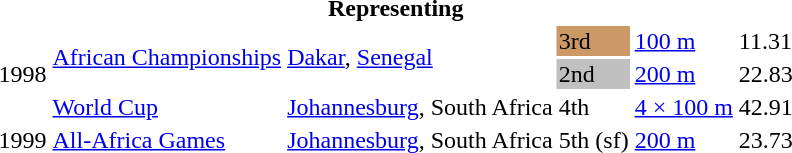<table>
<tr>
<th colspan="6">Representing </th>
</tr>
<tr>
<td rowspan=3>1998</td>
<td rowspan=2><a href='#'>African Championships</a></td>
<td rowspan=2><a href='#'>Dakar</a>, <a href='#'>Senegal</a></td>
<td bgcolor=cc9966>3rd</td>
<td><a href='#'>100 m</a></td>
<td>11.31</td>
</tr>
<tr>
<td bgcolor=silver>2nd</td>
<td><a href='#'>200 m</a></td>
<td>22.83</td>
</tr>
<tr>
<td><a href='#'>World Cup</a></td>
<td><a href='#'>Johannesburg</a>, South Africa</td>
<td>4th</td>
<td><a href='#'>4 × 100 m</a></td>
<td>42.91</td>
</tr>
<tr>
<td>1999</td>
<td><a href='#'>All-Africa Games</a></td>
<td><a href='#'>Johannesburg</a>, South Africa</td>
<td>5th (sf)</td>
<td><a href='#'>200 m</a></td>
<td>23.73</td>
</tr>
</table>
